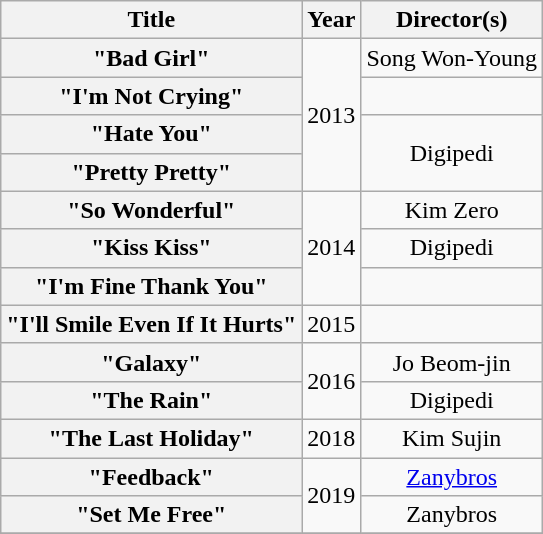<table class="wikitable plainrowheaders" style="text-align:center;">
<tr>
<th scope="col">Title</th>
<th scope="col">Year</th>
<th scope="col">Director(s)</th>
</tr>
<tr>
<th scope="row">"Bad Girl"</th>
<td rowspan="4">2013</td>
<td>Song Won-Young</td>
</tr>
<tr>
<th scope="row">"I'm Not Crying"</th>
<td></td>
</tr>
<tr>
<th scope="row">"Hate You"</th>
<td rowspan="2">Digipedi</td>
</tr>
<tr>
<th scope="row">"Pretty Pretty"</th>
</tr>
<tr>
<th scope="row">"So Wonderful"</th>
<td rowspan="3">2014</td>
<td>Kim Zero</td>
</tr>
<tr>
<th scope="row">"Kiss Kiss"</th>
<td>Digipedi</td>
</tr>
<tr>
<th scope="row">"I'm Fine Thank You"</th>
<td></td>
</tr>
<tr>
<th scope="row">"I'll Smile Even If It Hurts"</th>
<td>2015</td>
<td></td>
</tr>
<tr>
<th scope="row">"Galaxy"</th>
<td rowspan="2">2016</td>
<td>Jo Beom-jin</td>
</tr>
<tr>
<th scope="row">"The Rain"</th>
<td>Digipedi</td>
</tr>
<tr>
<th scope="row">"The Last Holiday"</th>
<td>2018</td>
<td>Kim Sujin</td>
</tr>
<tr>
<th scope="row">"Feedback"</th>
<td rowspan="2">2019</td>
<td><a href='#'>Zanybros</a></td>
</tr>
<tr>
<th scope="row">"Set Me Free"</th>
<td>Zanybros</td>
</tr>
<tr>
</tr>
</table>
